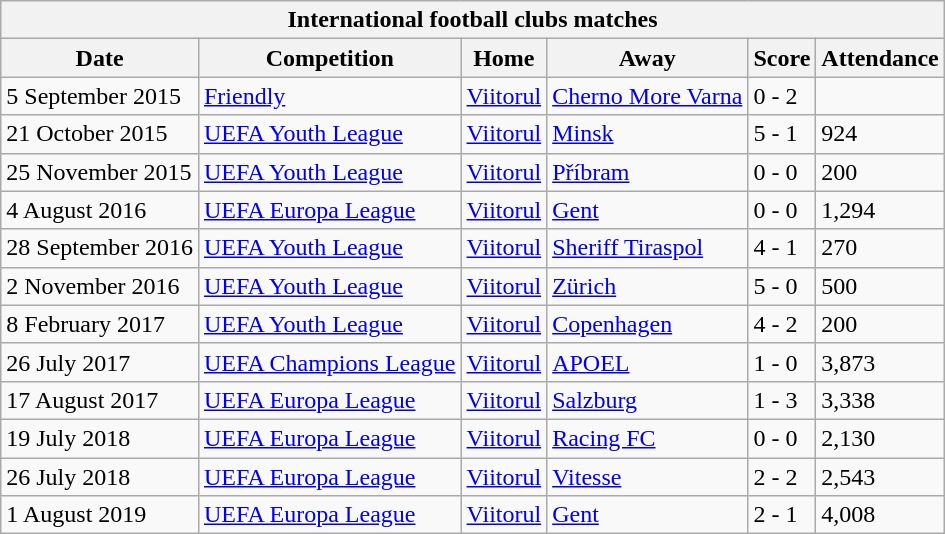<table class="wikitable collapsible collapsed" style="text-align: left;font-size:100%;">
<tr>
<th colspan=6>International football clubs matches</th>
</tr>
<tr>
<th>Date</th>
<th>Competition</th>
<th>Home</th>
<th>Away</th>
<th>Score</th>
<th>Attendance</th>
</tr>
<tr>
<td>5 September 2015</td>
<td><a href='#'>Friendly</a></td>
<td> <a href='#'>Viitorul</a></td>
<td> <a href='#'>Cherno More Varna</a></td>
<td>0 - 2</td>
<td></td>
</tr>
<tr>
<td>21 October 2015</td>
<td><a href='#'>UEFA Youth League</a></td>
<td> <a href='#'>Viitorul</a></td>
<td> <a href='#'>Minsk</a></td>
<td>5 - 1</td>
<td>924</td>
</tr>
<tr>
<td>25 November 2015</td>
<td><a href='#'>UEFA Youth League</a></td>
<td> <a href='#'>Viitorul</a></td>
<td> <a href='#'>Příbram</a></td>
<td>0 - 0</td>
<td>200</td>
</tr>
<tr>
<td>4 August 2016</td>
<td><a href='#'>UEFA Europa League</a></td>
<td> <a href='#'>Viitorul</a></td>
<td> <a href='#'>Gent</a></td>
<td>0 - 0</td>
<td>1,294</td>
</tr>
<tr>
<td>28 September 2016</td>
<td><a href='#'>UEFA Youth League</a></td>
<td> <a href='#'>Viitorul</a></td>
<td> <a href='#'>Sheriff Tiraspol</a></td>
<td>4 - 1</td>
<td>270</td>
</tr>
<tr>
<td>2 November 2016</td>
<td><a href='#'>UEFA Youth League</a></td>
<td> <a href='#'>Viitorul</a></td>
<td> <a href='#'>Zürich</a></td>
<td>5 - 0</td>
<td>500</td>
</tr>
<tr>
<td>8 February 2017</td>
<td><a href='#'>UEFA Youth League</a></td>
<td> <a href='#'>Viitorul</a></td>
<td> <a href='#'>Copenhagen</a></td>
<td>4 - 2</td>
<td>200</td>
</tr>
<tr>
<td>26 July 2017</td>
<td><a href='#'>UEFA Champions League</a></td>
<td> <a href='#'>Viitorul</a></td>
<td> <a href='#'>APOEL</a></td>
<td>1 - 0</td>
<td>3,873</td>
</tr>
<tr>
<td>17 August 2017</td>
<td><a href='#'>UEFA Europa League</a></td>
<td> <a href='#'>Viitorul</a></td>
<td> <a href='#'>Salzburg</a></td>
<td>1 - 3</td>
<td>3,338</td>
</tr>
<tr>
<td>19 July 2018</td>
<td><a href='#'>UEFA Europa League</a></td>
<td> <a href='#'>Viitorul</a></td>
<td> <a href='#'>Racing FC</a></td>
<td>0 - 0</td>
<td>2,130</td>
</tr>
<tr>
<td>26 July 2018</td>
<td><a href='#'>UEFA Europa League</a></td>
<td> <a href='#'>Viitorul</a></td>
<td> <a href='#'>Vitesse</a></td>
<td>2 - 2</td>
<td>2,543</td>
</tr>
<tr>
<td>1 August 2019</td>
<td><a href='#'>UEFA Europa League</a></td>
<td> <a href='#'>Viitorul</a></td>
<td> <a href='#'>Gent</a></td>
<td>2 - 1</td>
<td>4,008</td>
</tr>
</table>
